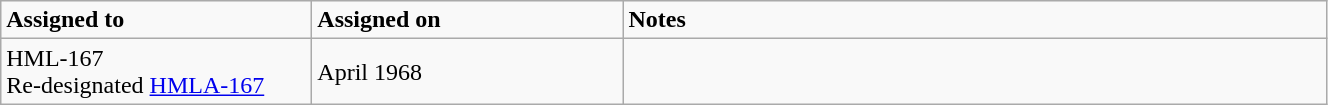<table class="wikitable" style="width: 70%;">
<tr>
<td style="width: 200px;"><strong>Assigned to</strong></td>
<td style="width: 200px;"><strong>Assigned on</strong></td>
<td><strong>Notes</strong></td>
</tr>
<tr>
<td>HML-167<br>Re-designated <a href='#'>HMLA-167</a></td>
<td>April 1968</td>
<td></td>
</tr>
</table>
